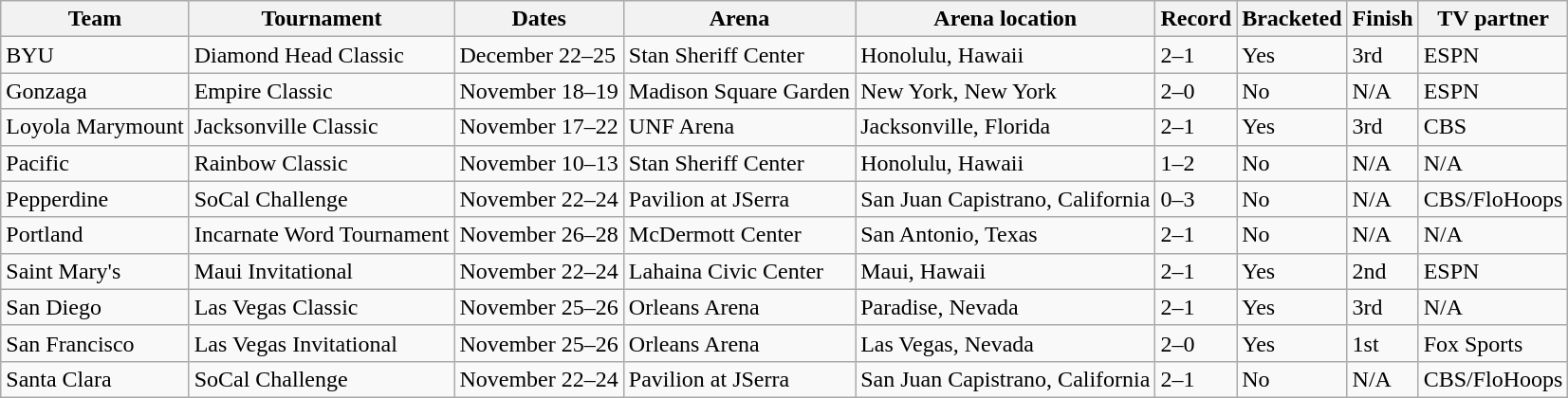<table class="wikitable">
<tr>
<th>Team</th>
<th>Tournament</th>
<th>Dates</th>
<th>Arena</th>
<th>Arena location</th>
<th>Record</th>
<th>Bracketed</th>
<th>Finish</th>
<th>TV partner</th>
</tr>
<tr>
<td>BYU</td>
<td>Diamond Head Classic</td>
<td>December 22–25</td>
<td>Stan Sheriff Center</td>
<td>Honolulu, Hawaii</td>
<td>2–1</td>
<td>Yes</td>
<td>3rd</td>
<td>ESPN</td>
</tr>
<tr>
<td>Gonzaga</td>
<td>Empire Classic</td>
<td>November 18–19</td>
<td>Madison Square Garden</td>
<td>New York, New York</td>
<td>2–0</td>
<td>No</td>
<td>N/A</td>
<td>ESPN</td>
</tr>
<tr>
<td>Loyola Marymount</td>
<td>Jacksonville Classic</td>
<td>November 17–22</td>
<td>UNF Arena</td>
<td>Jacksonville, Florida</td>
<td>2–1</td>
<td>Yes</td>
<td>3rd</td>
<td>CBS</td>
</tr>
<tr>
<td>Pacific</td>
<td>Rainbow Classic</td>
<td>November 10–13</td>
<td>Stan Sheriff Center</td>
<td>Honolulu, Hawaii</td>
<td>1–2</td>
<td>No</td>
<td>N/A</td>
<td>N/A</td>
</tr>
<tr>
<td>Pepperdine</td>
<td>SoCal Challenge</td>
<td>November 22–24</td>
<td>Pavilion at JSerra</td>
<td>San Juan Capistrano, California</td>
<td>0–3</td>
<td>No</td>
<td>N/A</td>
<td>CBS/FloHoops</td>
</tr>
<tr>
<td>Portland</td>
<td>Incarnate Word Tournament</td>
<td>November 26–28</td>
<td>McDermott Center</td>
<td>San Antonio, Texas</td>
<td>2–1</td>
<td>No</td>
<td>N/A</td>
<td>N/A</td>
</tr>
<tr>
<td>Saint Mary's</td>
<td>Maui Invitational</td>
<td>November 22–24</td>
<td>Lahaina Civic Center</td>
<td>Maui, Hawaii</td>
<td>2–1</td>
<td>Yes</td>
<td>2nd</td>
<td>ESPN</td>
</tr>
<tr>
<td>San Diego</td>
<td>Las Vegas Classic</td>
<td>November 25–26</td>
<td>Orleans Arena</td>
<td>Paradise, Nevada</td>
<td>2–1</td>
<td>Yes</td>
<td>3rd</td>
<td>N/A</td>
</tr>
<tr>
<td>San Francisco</td>
<td>Las Vegas Invitational</td>
<td>November 25–26</td>
<td>Orleans Arena</td>
<td>Las Vegas, Nevada</td>
<td>2–0</td>
<td>Yes</td>
<td>1st</td>
<td>Fox Sports</td>
</tr>
<tr>
<td>Santa Clara</td>
<td>SoCal Challenge</td>
<td>November 22–24</td>
<td>Pavilion at JSerra</td>
<td>San Juan Capistrano, California</td>
<td>2–1</td>
<td>No</td>
<td>N/A</td>
<td>CBS/FloHoops</td>
</tr>
</table>
